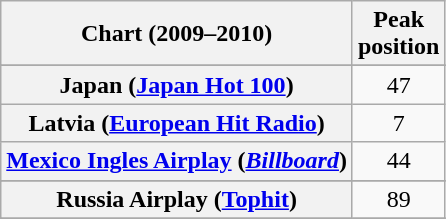<table class="wikitable sortable plainrowheaders" style="text-align:center">
<tr>
<th>Chart (2009–2010)</th>
<th>Peak<br>position</th>
</tr>
<tr>
</tr>
<tr>
</tr>
<tr>
</tr>
<tr>
</tr>
<tr>
</tr>
<tr>
</tr>
<tr>
</tr>
<tr>
<th scope="row">Japan (<a href='#'>Japan Hot 100</a>)</th>
<td>47</td>
</tr>
<tr>
<th scope="row">Latvia (<a href='#'>European Hit Radio</a>)</th>
<td>7</td>
</tr>
<tr>
<th scope="row"><a href='#'>Mexico Ingles Airplay</a> (<a href='#'><em>Billboard</em></a>)</th>
<td>44</td>
</tr>
<tr>
</tr>
<tr>
</tr>
<tr>
</tr>
<tr>
<th scope="row">Russia Airplay (<a href='#'>Tophit</a>)</th>
<td>89</td>
</tr>
<tr>
</tr>
<tr>
</tr>
<tr>
</tr>
<tr>
</tr>
<tr>
</tr>
<tr>
</tr>
<tr>
</tr>
<tr>
</tr>
</table>
